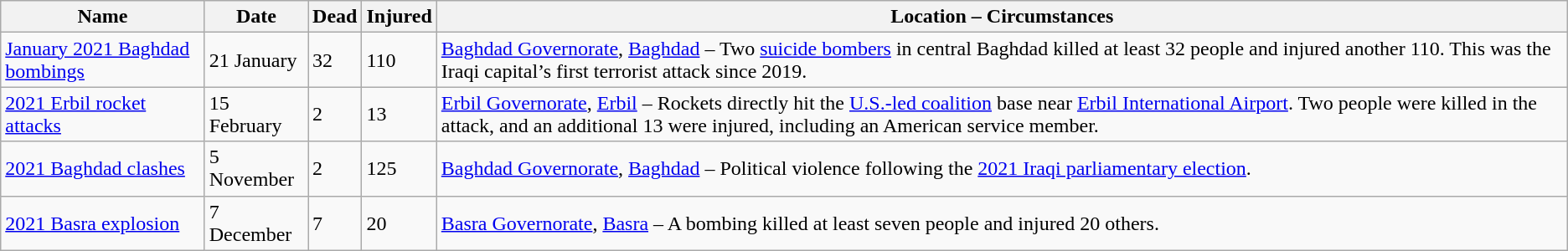<table class="wikitable sortable">
<tr>
<th>Name</th>
<th>Date</th>
<th data-sort-type="number">Dead</th>
<th data-sort-type="number">Injured</th>
<th>Location – Circumstances</th>
</tr>
<tr>
<td><a href='#'>January 2021 Baghdad bombings</a></td>
<td>21 January</td>
<td>32</td>
<td>110</td>
<td><a href='#'>Baghdad Governorate</a>, <a href='#'>Baghdad</a> – Two <a href='#'>suicide bombers</a> in central Baghdad killed at least 32 people and injured another 110. This was the Iraqi capital’s first terrorist attack since 2019.</td>
</tr>
<tr>
<td><a href='#'>2021 Erbil rocket attacks</a></td>
<td>15 February</td>
<td>2</td>
<td>13</td>
<td><a href='#'>Erbil Governorate</a>, <a href='#'>Erbil</a> – Rockets directly hit the <a href='#'>U.S.-led coalition</a> base near <a href='#'>Erbil International Airport</a>. Two people were killed in the attack, and an additional 13 were injured, including an American service member.</td>
</tr>
<tr>
<td><a href='#'>2021 Baghdad clashes</a></td>
<td>5 November</td>
<td>2</td>
<td>125</td>
<td><a href='#'>Baghdad Governorate</a>, <a href='#'>Baghdad</a> – Political violence following the <a href='#'>2021 Iraqi parliamentary election</a>.</td>
</tr>
<tr>
<td><a href='#'>2021 Basra explosion</a></td>
<td>7 December</td>
<td>7</td>
<td>20</td>
<td><a href='#'>Basra Governorate</a>, <a href='#'>Basra</a> – A bombing killed at least seven people and injured 20 others.</td>
</tr>
</table>
